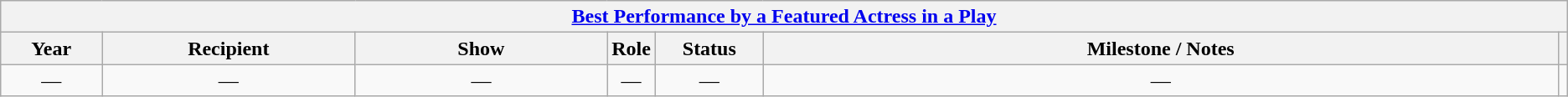<table class="wikitable sortable mw-collapsible" style="text-align: center">
<tr>
<th colspan="7" style="text-align:center;"><strong><a href='#'>Best Performance by a Featured Actress in a Play</a></strong></th>
</tr>
<tr style="background:#ebft5ff;">
<th style="width:075px;">Year</th>
<th style="width:200px;">Recipient</th>
<th style="width:200px;">Show</th>
<th>Role</th>
<th style="width:080px;">Status</th>
<th style="width:650px;">Milestone / Notes</th>
<th></th>
</tr>
<tr>
<td>—</td>
<td>—</td>
<td>—</td>
<td>—</td>
<td>—</td>
<td>—</td>
<td></td>
</tr>
</table>
